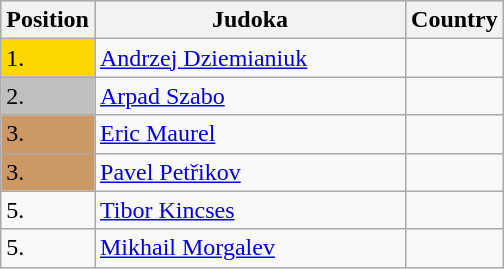<table class=wikitable>
<tr style="background:#ccc;">
<th width=10>Position</th>
<th width=200>Judoka</th>
<th width=10>Country</th>
</tr>
<tr>
<td bgcolor=gold>1.</td>
<td><a href='#'>Andrzej Dziemianiuk</a></td>
<td></td>
</tr>
<tr>
<td style="background:silver;">2.</td>
<td><a href='#'>Arpad Szabo</a></td>
<td></td>
</tr>
<tr>
<td style="background:#c96;">3.</td>
<td><a href='#'>Eric Maurel</a></td>
<td></td>
</tr>
<tr>
<td style="background:#c96;">3.</td>
<td><a href='#'>Pavel Petřikov</a></td>
<td></td>
</tr>
<tr>
<td>5.</td>
<td><a href='#'>Tibor Kincses</a></td>
<td></td>
</tr>
<tr>
<td>5.</td>
<td><a href='#'>Mikhail Morgalev</a></td>
<td></td>
</tr>
</table>
